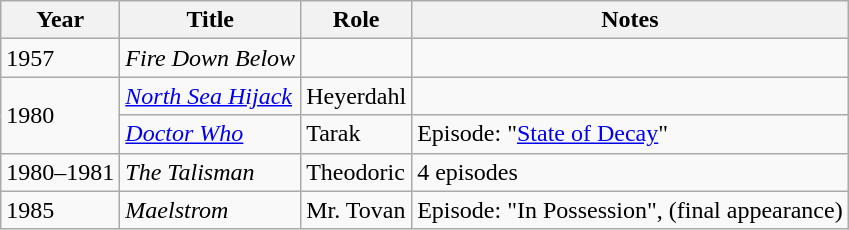<table class="wikitable">
<tr>
<th>Year</th>
<th>Title</th>
<th>Role</th>
<th>Notes</th>
</tr>
<tr>
<td>1957</td>
<td><em>Fire Down Below</em></td>
<td></td>
<td></td>
</tr>
<tr>
<td rowspan=2>1980</td>
<td><em><a href='#'>North Sea Hijack</a></em></td>
<td>Heyerdahl</td>
<td></td>
</tr>
<tr>
<td><em><a href='#'>Doctor Who</a></em></td>
<td>Tarak</td>
<td>Episode: "<a href='#'>State of Decay</a>"</td>
</tr>
<tr>
<td>1980–1981</td>
<td><em>The Talisman</em></td>
<td>Theodoric</td>
<td>4 episodes</td>
</tr>
<tr>
<td>1985</td>
<td><em>Maelstrom</em></td>
<td>Mr. Tovan</td>
<td>Episode: "In Possession", (final appearance)</td>
</tr>
</table>
